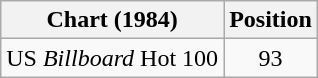<table class="wikitable">
<tr>
<th>Chart (1984)</th>
<th>Position</th>
</tr>
<tr>
<td>US <em>Billboard</em> Hot 100</td>
<td align="center">93</td>
</tr>
</table>
